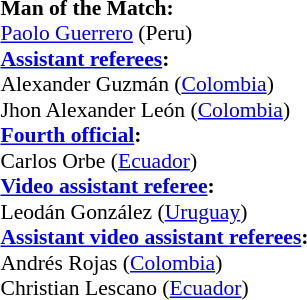<table width=50% style="font-size:90%">
<tr>
<td><br><strong>Man of the Match:</strong>
<br><a href='#'>Paolo Guerrero</a> (Peru)<br><strong><a href='#'>Assistant referees</a>:</strong>
<br>Alexander Guzmán (<a href='#'>Colombia</a>)
<br>Jhon Alexander León (<a href='#'>Colombia</a>)
<br><strong><a href='#'>Fourth official</a>:</strong>
<br>Carlos Orbe (<a href='#'>Ecuador</a>)
<br><strong><a href='#'>Video assistant referee</a>:</strong>
<br>Leodán González (<a href='#'>Uruguay</a>)
<br><strong><a href='#'>Assistant video assistant referees</a>:</strong>
<br>Andrés Rojas (<a href='#'>Colombia</a>)
<br>Christian Lescano (<a href='#'>Ecuador</a>)</td>
</tr>
</table>
